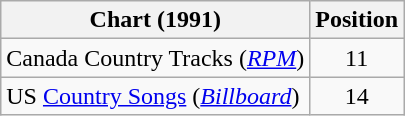<table class="wikitable sortable">
<tr>
<th scope="col">Chart (1991)</th>
<th scope="col">Position</th>
</tr>
<tr>
<td>Canada Country Tracks (<em><a href='#'>RPM</a></em>)</td>
<td align="center">11</td>
</tr>
<tr>
<td>US <a href='#'>Country Songs</a> (<em><a href='#'>Billboard</a></em>)</td>
<td align="center">14</td>
</tr>
</table>
